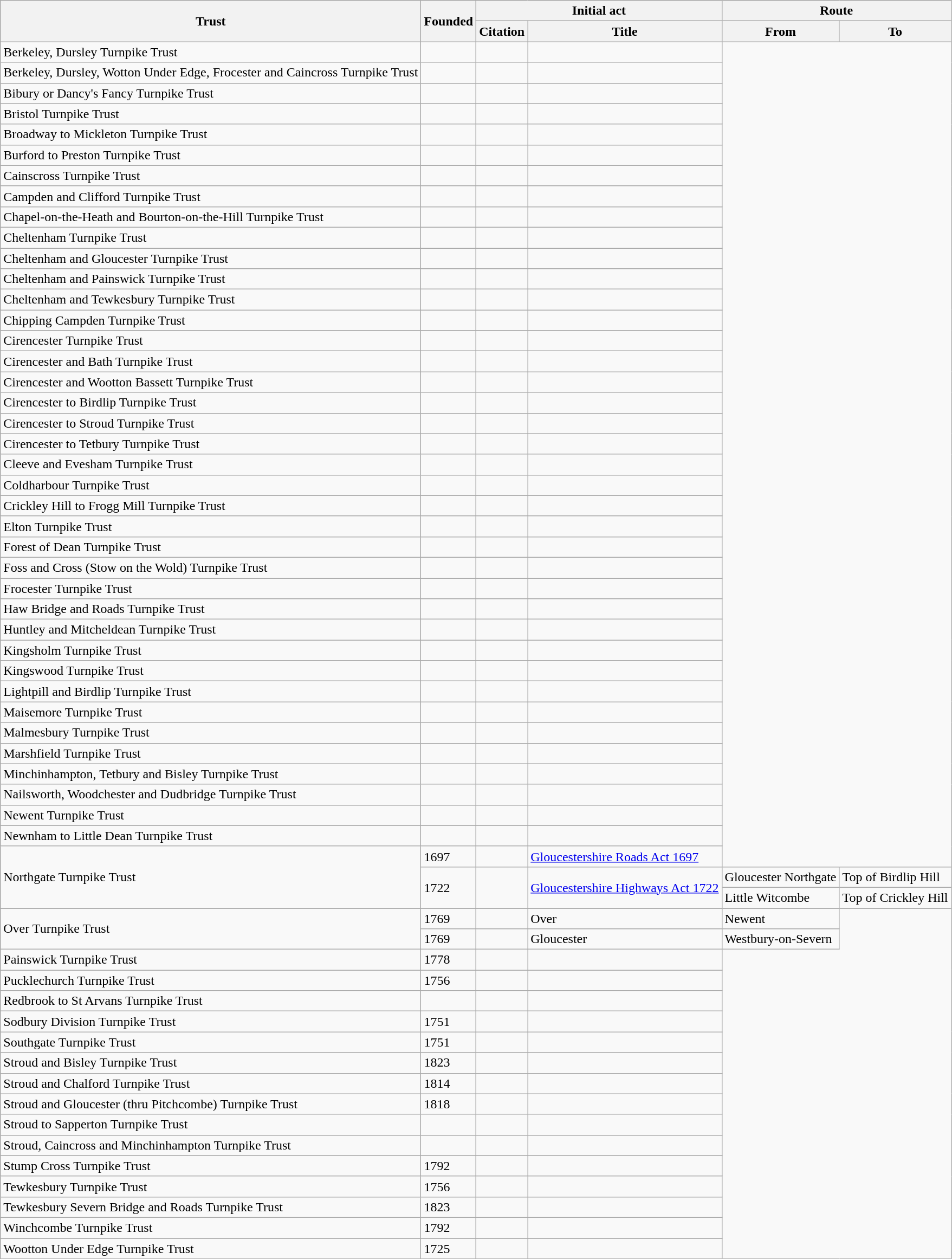<table class="wikitable sortable">
<tr>
<th rowspan=2>Trust</th>
<th rowspan=2>Founded</th>
<th colspan=2>Initial act</th>
<th colspan=2>Route</th>
</tr>
<tr>
<th>Citation</th>
<th>Title</th>
<th>From</th>
<th>To</th>
</tr>
<tr>
<td>Berkeley, Dursley Turnpike Trust</td>
<td></td>
<td></td>
<td></td>
</tr>
<tr>
<td>Berkeley, Dursley, Wotton Under Edge, Frocester and Caincross Turnpike Trust</td>
<td></td>
<td></td>
<td></td>
</tr>
<tr>
<td>Bibury or Dancy's Fancy Turnpike Trust</td>
<td></td>
<td></td>
<td></td>
</tr>
<tr>
<td>Bristol Turnpike Trust</td>
<td></td>
<td></td>
<td></td>
</tr>
<tr>
<td>Broadway to Mickleton Turnpike Trust</td>
<td></td>
<td></td>
<td></td>
</tr>
<tr>
<td>Burford to Preston Turnpike Trust</td>
<td></td>
<td></td>
<td></td>
</tr>
<tr>
<td>Cainscross Turnpike Trust</td>
<td></td>
<td></td>
<td></td>
</tr>
<tr>
<td>Campden and Clifford Turnpike Trust</td>
<td></td>
<td></td>
<td></td>
</tr>
<tr>
<td>Chapel-on-the-Heath and Bourton-on-the-Hill Turnpike Trust</td>
<td></td>
<td></td>
<td></td>
</tr>
<tr>
<td>Cheltenham Turnpike Trust</td>
<td></td>
<td></td>
<td></td>
</tr>
<tr>
<td>Cheltenham and Gloucester Turnpike Trust</td>
<td></td>
<td></td>
<td></td>
</tr>
<tr>
<td>Cheltenham and Painswick Turnpike Trust</td>
<td></td>
<td></td>
<td></td>
</tr>
<tr>
<td>Cheltenham and Tewkesbury Turnpike Trust</td>
<td></td>
<td></td>
<td></td>
</tr>
<tr>
<td>Chipping Campden Turnpike Trust</td>
<td></td>
<td></td>
<td></td>
</tr>
<tr>
<td>Cirencester Turnpike Trust</td>
<td></td>
<td></td>
<td></td>
</tr>
<tr>
<td>Cirencester and Bath Turnpike Trust</td>
<td></td>
<td></td>
<td></td>
</tr>
<tr>
<td>Cirencester and Wootton Bassett Turnpike Trust</td>
<td></td>
<td></td>
<td></td>
</tr>
<tr>
<td>Cirencester to Birdlip Turnpike Trust</td>
<td></td>
<td></td>
<td></td>
</tr>
<tr>
<td>Cirencester to Stroud Turnpike Trust</td>
<td></td>
<td></td>
<td></td>
</tr>
<tr>
<td>Cirencester to Tetbury Turnpike Trust</td>
<td></td>
<td></td>
<td></td>
</tr>
<tr>
<td>Cleeve and Evesham Turnpike Trust</td>
<td></td>
<td></td>
<td></td>
</tr>
<tr>
<td>Coldharbour Turnpike Trust</td>
<td></td>
<td></td>
<td></td>
</tr>
<tr>
<td>Crickley Hill to Frogg Mill Turnpike Trust</td>
<td></td>
<td></td>
<td></td>
</tr>
<tr>
<td>Elton Turnpike Trust</td>
<td></td>
<td></td>
<td></td>
</tr>
<tr>
<td>Forest of Dean Turnpike Trust</td>
<td></td>
<td></td>
<td></td>
</tr>
<tr>
<td>Foss and Cross (Stow on the Wold) Turnpike Trust</td>
<td></td>
<td></td>
<td></td>
</tr>
<tr>
<td>Frocester Turnpike Trust</td>
<td></td>
<td></td>
<td></td>
</tr>
<tr>
<td>Haw Bridge and Roads Turnpike Trust</td>
<td></td>
<td></td>
<td></td>
</tr>
<tr>
<td>Huntley and Mitcheldean Turnpike Trust</td>
<td></td>
<td></td>
<td></td>
</tr>
<tr>
<td>Kingsholm Turnpike Trust</td>
<td></td>
<td></td>
<td></td>
</tr>
<tr>
<td>Kingswood Turnpike Trust</td>
<td></td>
<td></td>
<td></td>
</tr>
<tr>
<td>Lightpill and Birdlip Turnpike Trust</td>
<td></td>
<td></td>
<td></td>
</tr>
<tr>
<td>Maisemore Turnpike Trust</td>
<td></td>
<td></td>
<td></td>
</tr>
<tr>
<td>Malmesbury Turnpike Trust</td>
<td></td>
<td></td>
<td></td>
</tr>
<tr>
<td>Marshfield Turnpike Trust</td>
<td></td>
<td></td>
<td></td>
</tr>
<tr>
<td>Minchinhampton, Tetbury and Bisley Turnpike Trust</td>
<td></td>
<td></td>
<td></td>
</tr>
<tr>
<td>Nailsworth, Woodchester and Dudbridge Turnpike Trust</td>
<td></td>
<td></td>
<td></td>
</tr>
<tr>
<td>Newent Turnpike Trust</td>
<td></td>
<td></td>
<td></td>
</tr>
<tr>
<td>Newnham to Little Dean Turnpike Trust</td>
<td></td>
<td></td>
<td></td>
</tr>
<tr>
<td rowspan=3>Northgate Turnpike Trust</td>
<td>1697</td>
<td></td>
<td><a href='#'>Gloucestershire Roads Act 1697</a></td>
</tr>
<tr>
<td rowspan=2>1722</td>
<td rowspan=2></td>
<td rowspan=2><a href='#'>Gloucestershire Highways Act 1722</a></td>
<td>Gloucester Northgate</td>
<td>Top of Birdlip Hill</td>
</tr>
<tr>
<td>Little Witcombe</td>
<td>Top of Crickley Hill</td>
</tr>
<tr>
<td rowspan=2>Over Turnpike Trust</td>
<td>1769</td>
<td></td>
<td>Over</td>
<td>Newent</td>
</tr>
<tr>
<td>1769</td>
<td></td>
<td>Gloucester</td>
<td>Westbury-on-Severn</td>
</tr>
<tr>
<td>Painswick Turnpike Trust</td>
<td>1778</td>
<td></td>
<td></td>
</tr>
<tr>
<td>Pucklechurch Turnpike Trust</td>
<td>1756</td>
<td></td>
<td></td>
</tr>
<tr>
<td>Redbrook to St Arvans Turnpike Trust</td>
<td></td>
<td></td>
<td></td>
</tr>
<tr>
<td>Sodbury Division Turnpike Trust</td>
<td>1751</td>
<td></td>
<td></td>
</tr>
<tr>
<td>Southgate Turnpike Trust</td>
<td>1751</td>
<td></td>
<td></td>
</tr>
<tr>
<td>Stroud and Bisley Turnpike Trust</td>
<td>1823</td>
<td></td>
<td></td>
</tr>
<tr>
<td>Stroud and Chalford Turnpike Trust</td>
<td>1814</td>
<td></td>
<td></td>
</tr>
<tr>
<td>Stroud and Gloucester (thru Pitchcombe) Turnpike Trust</td>
<td>1818</td>
<td></td>
<td></td>
</tr>
<tr>
<td>Stroud to Sapperton Turnpike Trust</td>
<td></td>
<td></td>
<td></td>
</tr>
<tr>
<td>Stroud, Caincross and Minchinhampton Turnpike Trust</td>
<td></td>
<td></td>
<td></td>
</tr>
<tr>
<td>Stump Cross Turnpike Trust</td>
<td>1792</td>
<td></td>
<td></td>
</tr>
<tr>
<td>Tewkesbury Turnpike Trust</td>
<td>1756</td>
<td></td>
<td></td>
</tr>
<tr>
<td>Tewkesbury Severn Bridge and Roads Turnpike Trust</td>
<td>1823</td>
<td></td>
<td></td>
</tr>
<tr>
<td>Winchcombe Turnpike Trust</td>
<td>1792</td>
<td></td>
<td></td>
</tr>
<tr>
<td>Wootton Under Edge Turnpike Trust</td>
<td>1725</td>
<td></td>
<td></td>
</tr>
</table>
